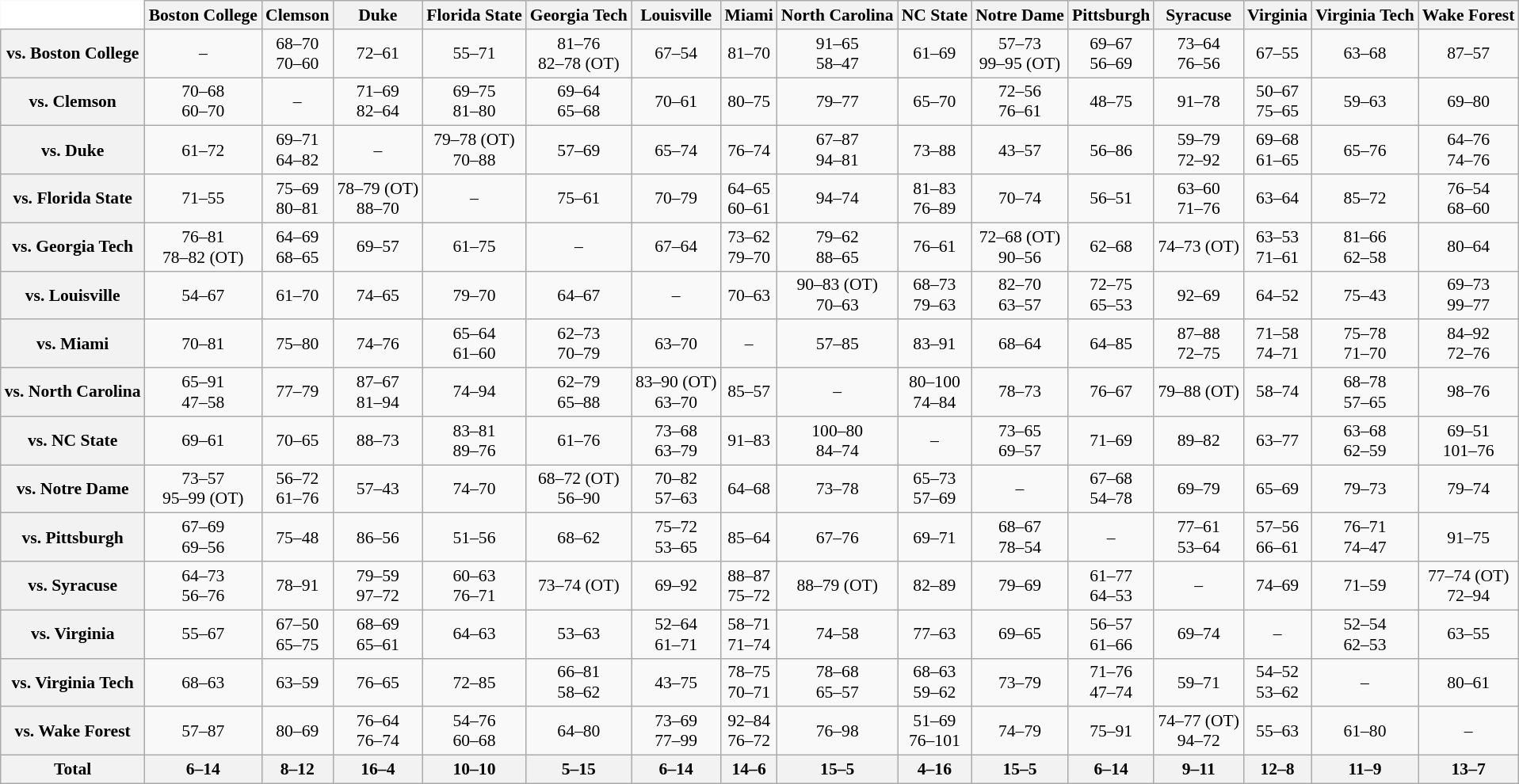<table class="wikitable" style="white-space:nowrap;font-size:90%;">
<tr>
<th colspan=1 style="background:white; border-top-style:hidden; border-left-style:hidden;"   width=75> </th>
<th style=>Boston College</th>
<th style=>Clemson</th>
<th style=>Duke</th>
<th style=>Florida State</th>
<th style=>Georgia Tech</th>
<th style=>Louisville</th>
<th style=>Miami</th>
<th style=>North Carolina</th>
<th style=>NC State</th>
<th style=>Notre Dame</th>
<th style=>Pittsburgh</th>
<th style=>Syracuse</th>
<th style=>Virginia</th>
<th style=>Virginia Tech</th>
<th style=>Wake Forest</th>
</tr>
<tr style="text-align:center;">
<th>vs. Boston College</th>
<td>–</td>
<td>68–70<br>70–60</td>
<td>72–61</td>
<td>55–71</td>
<td>81–76<br>82–78 (OT)</td>
<td>67–54</td>
<td>81–70</td>
<td>91–65<br>58–47</td>
<td>61–69</td>
<td>57–73<br>99–95 (OT)</td>
<td>69–67<br>56–69</td>
<td>73–64<br>76–56</td>
<td>67–55</td>
<td>63–68</td>
<td>87–57</td>
</tr>
<tr style="text-align:center;">
<th>vs. Clemson</th>
<td>70–68<br>60–70</td>
<td>–</td>
<td>71–69<br>82–64</td>
<td>69–75<br>81–80</td>
<td>69–64<br>65–68</td>
<td>70–61</td>
<td>80–75</td>
<td>79–77</td>
<td>65–70</td>
<td>72–56<br>76–61</td>
<td>48–75</td>
<td>91–78</td>
<td>50–67<br>75–65</td>
<td>59–63</td>
<td>69–80</td>
</tr>
<tr style="text-align:center;">
<th>vs. Duke</th>
<td>61–72</td>
<td>69–71<br>64–82</td>
<td>–</td>
<td>79–78 (OT)<br>70–88</td>
<td>57–69</td>
<td>65–74</td>
<td>76–74</td>
<td>67–87<br>94–81</td>
<td>73–88</td>
<td>43–57</td>
<td>56–86</td>
<td>59–79<br>72–92</td>
<td>69–68<br>61–65</td>
<td>65–76</td>
<td>64–76<br>74–76</td>
</tr>
<tr style="text-align:center;">
<th>vs. Florida State</th>
<td>71–55</td>
<td>75–69<br>80–81</td>
<td>78–79 (OT)<br>88–70</td>
<td>–</td>
<td>75–61</td>
<td>70–79</td>
<td>64–65<br>60–61</td>
<td>94–74</td>
<td>81–83<br>76–89</td>
<td>70–74</td>
<td>56–51</td>
<td>63–60<br>71–76</td>
<td>63–64</td>
<td>85–72</td>
<td>76–54<br>68–60</td>
</tr>
<tr style="text-align:center;">
<th>vs. Georgia Tech</th>
<td>76–81<br>78–82 (OT)</td>
<td>64–69<br>68–65</td>
<td>69–57</td>
<td>61–75</td>
<td>–</td>
<td>67–64</td>
<td>73–62<br>79–70</td>
<td>79–62<br>88–65</td>
<td>76–61</td>
<td>72–68 (OT)<br>90–56</td>
<td>62–68</td>
<td>74–73 (OT)</td>
<td>63–53<br>71–61</td>
<td>81–66<br>62–58</td>
<td>80–64</td>
</tr>
<tr style="text-align:center;">
<th>vs. Louisville</th>
<td>54–67</td>
<td>61–70</td>
<td>74–65</td>
<td>79–70</td>
<td>64–67</td>
<td>–</td>
<td>70–63</td>
<td>90–83 (OT)<br>70–63</td>
<td>68–73<br>79–63</td>
<td>82–70<br>63–57</td>
<td>72–75<br>65–53</td>
<td>92–69</td>
<td>64–52</td>
<td>75–43</td>
<td>69–73<br>99–77</td>
</tr>
<tr style="text-align:center;">
<th>vs. Miami</th>
<td>70–81</td>
<td>75–80</td>
<td>74–76</td>
<td>65–64<br>61–60</td>
<td>62–73<br>70–79</td>
<td>63–70</td>
<td>–</td>
<td>57–85</td>
<td>83–91</td>
<td>68–64</td>
<td>64–85</td>
<td>87–88<br>72–75</td>
<td>71–58<br>74–71</td>
<td>75–78<br>71–70</td>
<td>84–92<br>72–76</td>
</tr>
<tr style="text-align:center;">
<th>vs. North Carolina</th>
<td>65–91<br>47–58</td>
<td>77–79</td>
<td>87–67<br>81–94</td>
<td>74–94</td>
<td>62–79<br>65–88</td>
<td>83–90 (OT)<br>63–70</td>
<td>85–57</td>
<td>–</td>
<td>80–100<br>74–84</td>
<td>78–73</td>
<td>76–67</td>
<td>79–88 (OT)</td>
<td>58–74</td>
<td>68–78<br>57–65</td>
<td>98–76</td>
</tr>
<tr style="text-align:center;">
<th>vs. NC State</th>
<td>69–61</td>
<td>70–65</td>
<td>88–73</td>
<td>83–81<br>89–76</td>
<td>61–76</td>
<td>73–68<br>63–79</td>
<td>91–83</td>
<td>100–80<br>84–74</td>
<td>–</td>
<td>73–65<br>69–57</td>
<td>71–69</td>
<td>89–82</td>
<td>63–77</td>
<td>63–68<br>62–59</td>
<td>69–51<br>101–76</td>
</tr>
<tr style="text-align:center;">
<th>vs. Notre Dame</th>
<td>73–57<br>95–99 (OT)</td>
<td>56–72<br>61–76</td>
<td>57–43</td>
<td>74–70</td>
<td>68–72 (OT)<br>56–90</td>
<td>70–82<br>57–63</td>
<td>64–68</td>
<td>73–78</td>
<td>65–73<br>57–69</td>
<td>–</td>
<td>67–68<br>54–78</td>
<td>69–79</td>
<td>65–69</td>
<td>79–73</td>
<td>79–74</td>
</tr>
<tr style="text-align:center;">
<th>vs. Pittsburgh</th>
<td>67–69<br>69–56</td>
<td>75–48</td>
<td>86–56</td>
<td>51–56</td>
<td>68–62</td>
<td>75–72<br>53–65</td>
<td>85–64</td>
<td>67–76</td>
<td>69–71</td>
<td>68–67<br>78–54</td>
<td>–</td>
<td>77–61<br>53–64</td>
<td>57–56<br>66–61</td>
<td>76–71<br>74–47</td>
<td>91–75</td>
</tr>
<tr style="text-align:center;">
<th>vs. Syracuse</th>
<td>64–73<br>56–76</td>
<td>78–91</td>
<td>79–59<br>97–72</td>
<td>60–63<br>76–71</td>
<td>73–74 (OT)</td>
<td>69–92</td>
<td>88–87<br>75–72</td>
<td>88–79 (OT)</td>
<td>82–89</td>
<td>79–69</td>
<td>61–77<br>64–53</td>
<td>–</td>
<td>74–69</td>
<td>71–59</td>
<td>77–74 (OT)<br>72–94</td>
</tr>
<tr style="text-align:center;">
<th>vs. Virginia</th>
<td>55–67</td>
<td>67–50<br>65–75</td>
<td>68–69<br>65–61</td>
<td>64–63</td>
<td>53–63</td>
<td>52–64<br>61–71</td>
<td>58–71<br>71–74</td>
<td>74–58</td>
<td>77–63</td>
<td>69–65</td>
<td>56–57<br>61–66</td>
<td>69–74</td>
<td>–</td>
<td>52–54<br>62–53</td>
<td>63–55</td>
</tr>
<tr style="text-align:center;">
<th>vs. Virginia Tech</th>
<td>68–63</td>
<td>63–59</td>
<td>76–65</td>
<td>72–85</td>
<td>66–81<br>58–62</td>
<td>43–75</td>
<td>78–75<br>70–71</td>
<td>78–68<br>65–57</td>
<td>68–63<br>59–62</td>
<td>73–79</td>
<td>71–76<br>47–74</td>
<td>59–71</td>
<td>54–52<br>53–62</td>
<td>–</td>
<td>80–61</td>
</tr>
<tr style="text-align:center;">
<th>vs. Wake Forest</th>
<td>57–87</td>
<td>80–69</td>
<td>76–64<br>76–74</td>
<td>54–76<br>60–68</td>
<td>64–80</td>
<td>73–69<br>77–99</td>
<td>92–84<br>76–72</td>
<td>76–98</td>
<td>51–69<br>76–101</td>
<td>74–79</td>
<td>75–91</td>
<td>74–77 (OT)<br>94–72</td>
<td>55–63</td>
<td>61–80</td>
<td>–<br></td>
</tr>
<tr style="text-align:center;">
<th>Total</th>
<th>6–14</th>
<th>8–12</th>
<th>16–4</th>
<th>10–10</th>
<th>5–15</th>
<th>6–14</th>
<th>14–6</th>
<th>15–5</th>
<th>4–16</th>
<th>15–5</th>
<th>6–14</th>
<th>9–11</th>
<th>12–8</th>
<th>11–9</th>
<th>13–7</th>
</tr>
</table>
